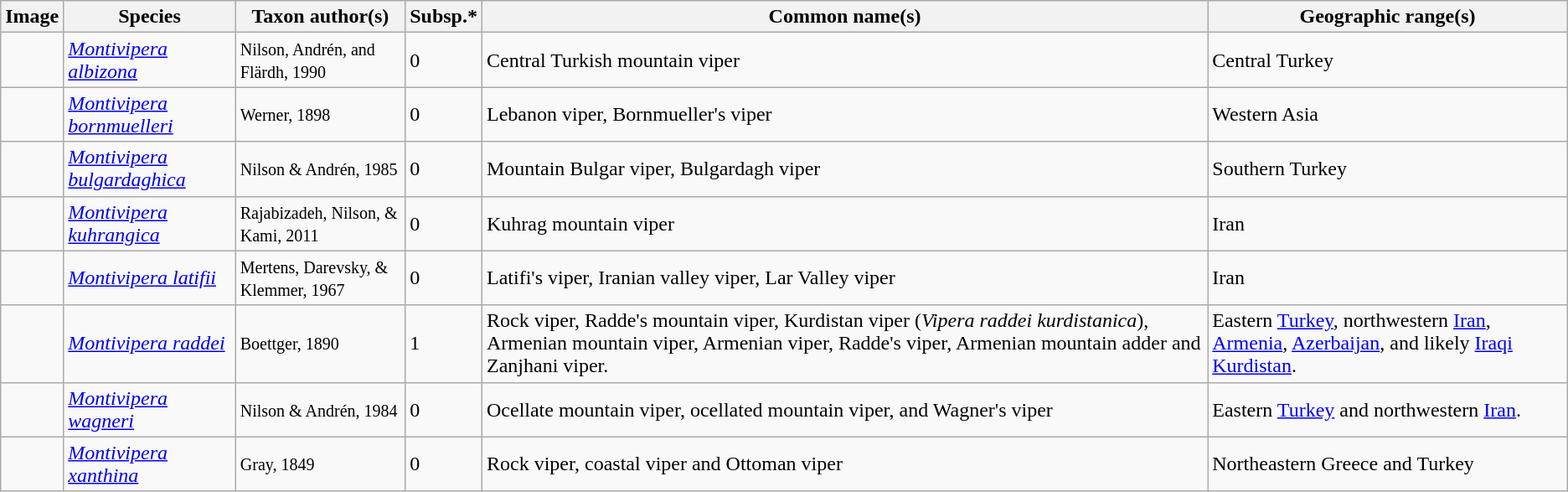<table class="wikitable">
<tr>
<th>Image</th>
<th>Species</th>
<th>Taxon author(s)</th>
<th>Subsp.*</th>
<th>Common name(s)</th>
<th>Geographic range(s)</th>
</tr>
<tr>
<td></td>
<td><em><a href='#'>Montivipera albizona</a></em></td>
<td><small>Nilson, Andrén, and Flärdh, 1990</small></td>
<td>0</td>
<td>Central Turkish mountain viper</td>
<td>Central Turkey</td>
</tr>
<tr>
<td></td>
<td><em><a href='#'>Montivipera bornmuelleri</a></em></td>
<td><small>Werner, 1898</small></td>
<td>0</td>
<td>Lebanon viper, Bornmueller's viper</td>
<td>Western Asia</td>
</tr>
<tr>
<td></td>
<td><em><a href='#'>Montivipera bulgardaghica</a></em></td>
<td><small>Nilson & Andrén, 1985</small></td>
<td>0</td>
<td>Mountain Bulgar viper,  Bulgardagh viper</td>
<td>Southern Turkey</td>
</tr>
<tr>
<td></td>
<td><em><a href='#'>Montivipera kuhrangica</a></em></td>
<td><small>Rajabizadeh, Nilson, & Kami, 2011</small></td>
<td>0</td>
<td>Kuhrag mountain viper</td>
<td>Iran</td>
</tr>
<tr>
<td></td>
<td><em><a href='#'>Montivipera latifii</a></em></td>
<td><small>Mertens, Darevsky, & Klemmer, 1967</small></td>
<td>0</td>
<td>Latifi's viper, Iranian valley viper, Lar Valley viper</td>
<td>Iran</td>
</tr>
<tr>
<td></td>
<td><em><a href='#'>Montivipera raddei</a></em></td>
<td><small>Boettger, 1890</small></td>
<td>1</td>
<td>Rock viper, Radde's mountain viper, Kurdistan viper (<em>Vipera raddei kurdistanica</em>), Armenian mountain viper, Armenian viper, Radde's viper, Armenian mountain adder and Zanjhani viper.</td>
<td>Eastern <a href='#'>Turkey</a>, northwestern <a href='#'>Iran</a>, <a href='#'>Armenia</a>, <a href='#'>Azerbaijan</a>, and likely <a href='#'>Iraqi Kurdistan</a>.</td>
</tr>
<tr>
<td></td>
<td><em><a href='#'>Montivipera wagneri</a></em></td>
<td><small>Nilson & Andrén, 1984</small></td>
<td>0</td>
<td>Ocellate mountain viper, ocellated mountain viper, and Wagner's viper</td>
<td>Eastern <a href='#'>Turkey</a> and northwestern <a href='#'>Iran</a>.</td>
</tr>
<tr>
<td></td>
<td><em><a href='#'>Montivipera xanthina</a></em></td>
<td><small>Gray, 1849</small></td>
<td>0</td>
<td>Rock viper, coastal viper and Ottoman viper</td>
<td>Northeastern Greece and Turkey</td>
</tr>
</table>
